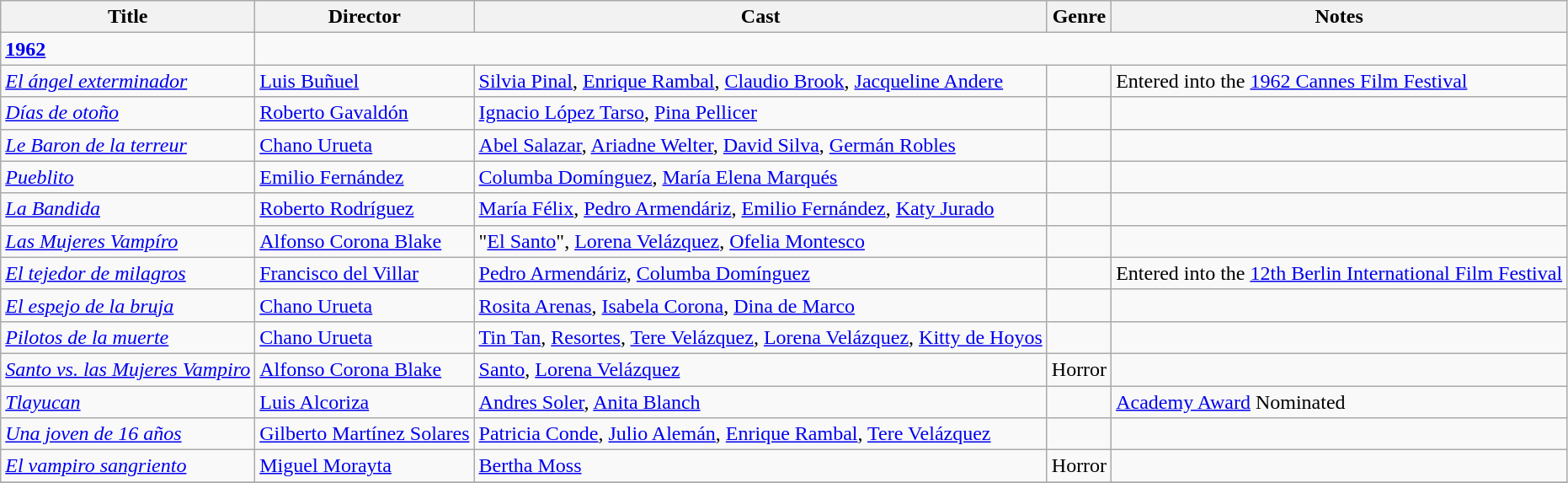<table class="wikitable">
<tr>
<th>Title</th>
<th>Director</th>
<th>Cast</th>
<th>Genre</th>
<th>Notes</th>
</tr>
<tr>
<td><strong><a href='#'>1962</a></strong></td>
</tr>
<tr>
<td><em><a href='#'>El ángel exterminador</a></em></td>
<td><a href='#'>Luis Buñuel</a></td>
<td><a href='#'>Silvia Pinal</a>, <a href='#'>Enrique Rambal</a>, <a href='#'>Claudio Brook</a>, <a href='#'>Jacqueline Andere</a></td>
<td></td>
<td>Entered into the <a href='#'>1962 Cannes Film Festival</a></td>
</tr>
<tr>
<td><em><a href='#'>Días de otoño</a></em></td>
<td><a href='#'>Roberto Gavaldón</a></td>
<td><a href='#'>Ignacio López Tarso</a>, <a href='#'>Pina Pellicer</a></td>
<td></td>
<td></td>
</tr>
<tr>
<td><em><a href='#'>Le Baron de la terreur</a></em></td>
<td><a href='#'>Chano Urueta</a></td>
<td><a href='#'>Abel Salazar</a>, <a href='#'>Ariadne Welter</a>, <a href='#'>David Silva</a>, <a href='#'>Germán Robles</a></td>
<td></td>
<td></td>
</tr>
<tr>
<td><em><a href='#'>Pueblito</a></em></td>
<td><a href='#'>Emilio Fernández</a></td>
<td><a href='#'>Columba Domínguez</a>, <a href='#'>María Elena Marqués</a></td>
<td></td>
<td></td>
</tr>
<tr>
<td><em><a href='#'>La Bandida</a></em></td>
<td><a href='#'>Roberto Rodríguez</a></td>
<td><a href='#'>María Félix</a>, <a href='#'>Pedro Armendáriz</a>, <a href='#'>Emilio Fernández</a>, <a href='#'>Katy Jurado</a></td>
<td></td>
<td></td>
</tr>
<tr>
<td><em><a href='#'>Las Mujeres Vampíro</a></em></td>
<td><a href='#'>Alfonso Corona Blake</a></td>
<td>"<a href='#'>El Santo</a>", <a href='#'>Lorena Velázquez</a>, <a href='#'>Ofelia Montesco</a></td>
<td></td>
<td></td>
</tr>
<tr>
<td><em><a href='#'>El tejedor de milagros</a></em></td>
<td><a href='#'>Francisco del Villar</a></td>
<td><a href='#'>Pedro Armendáriz</a>, <a href='#'>Columba Domínguez</a></td>
<td></td>
<td>Entered into the <a href='#'>12th Berlin International Film Festival</a></td>
</tr>
<tr>
<td><em><a href='#'>El espejo de la bruja</a></em></td>
<td><a href='#'>Chano Urueta</a></td>
<td><a href='#'>Rosita Arenas</a>, <a href='#'>Isabela Corona</a>, <a href='#'>Dina de Marco</a></td>
<td></td>
<td></td>
</tr>
<tr>
<td><em><a href='#'>Pilotos de la muerte</a></em></td>
<td><a href='#'>Chano Urueta</a></td>
<td><a href='#'>Tin Tan</a>, <a href='#'>Resortes</a>, <a href='#'>Tere Velázquez</a>, <a href='#'>Lorena Velázquez</a>, <a href='#'>Kitty de Hoyos</a></td>
<td></td>
<td></td>
</tr>
<tr>
<td><em><a href='#'>Santo vs. las Mujeres Vampiro</a></em></td>
<td><a href='#'>Alfonso Corona Blake</a></td>
<td><a href='#'>Santo</a>, <a href='#'>Lorena Velázquez</a></td>
<td>Horror</td>
<td></td>
</tr>
<tr>
<td><em><a href='#'>Tlayucan</a></em></td>
<td><a href='#'>Luis Alcoriza</a></td>
<td><a href='#'>Andres Soler</a>, <a href='#'>Anita Blanch</a></td>
<td></td>
<td><a href='#'>Academy Award</a> Nominated</td>
</tr>
<tr>
<td><em><a href='#'>Una joven de 16 años</a></em></td>
<td><a href='#'>Gilberto Martínez Solares</a></td>
<td><a href='#'>Patricia Conde</a>, <a href='#'>Julio Alemán</a>, <a href='#'>Enrique Rambal</a>, <a href='#'>Tere Velázquez</a></td>
<td></td>
<td></td>
</tr>
<tr>
<td><em><a href='#'>El vampiro sangriento</a></em></td>
<td><a href='#'>Miguel Morayta</a></td>
<td><a href='#'>Bertha Moss</a></td>
<td>Horror</td>
<td></td>
</tr>
<tr>
</tr>
</table>
